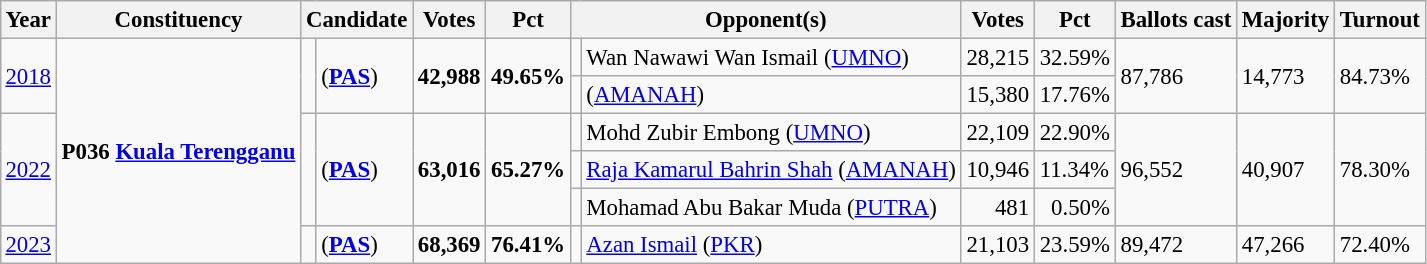<table class="wikitable" style="margin:0.5em ; font-size:95%">
<tr>
<th>Year</th>
<th>Constituency</th>
<th colspan=2>Candidate</th>
<th>Votes</th>
<th>Pct</th>
<th colspan=2>Opponent(s)</th>
<th>Votes</th>
<th>Pct</th>
<th>Ballots cast</th>
<th>Majority</th>
<th>Turnout</th>
</tr>
<tr>
<td rowspan=2><a href='#'>2018</a></td>
<td rowspan=7><strong>P036 <a href='#'>Kuala Terengganu</a></strong></td>
<td rowspan=2 ></td>
<td rowspan=2> (<a href='#'><strong>PAS</strong></a>)</td>
<td rowspan=2 align="right"><strong>42,988</strong></td>
<td rowspan=2><strong>49.65%</strong></td>
<td></td>
<td>Wan Nawawi Wan Ismail (<a href='#'>UMNO</a>)</td>
<td align="right">28,215</td>
<td>32.59%</td>
<td rowspan=2>87,786</td>
<td rowspan=2>14,773</td>
<td rowspan=2>84.73%</td>
</tr>
<tr>
<td></td>
<td> (<a href='#'>AMANAH</a>)</td>
<td align="right">15,380</td>
<td>17.76%</td>
</tr>
<tr>
<td rowspan=3><a href='#'>2022</a></td>
<td rowspan=3 ></td>
<td rowspan=3> (<a href='#'><strong>PAS</strong></a>)</td>
<td rowspan=3 align="right"><strong>63,016</strong></td>
<td rowspan=3><strong>65.27%</strong></td>
<td></td>
<td>Mohd Zubir Embong (<a href='#'>UMNO</a>)</td>
<td align="right">22,109</td>
<td>22.90%</td>
<td rowspan=3>96,552</td>
<td rowspan=3>40,907</td>
<td rowspan=3>78.30%</td>
</tr>
<tr>
<td></td>
<td><a href='#'>Raja Kamarul Bahrin Shah</a> (<a href='#'>AMANAH</a>)</td>
<td align="right">10,946</td>
<td>11.34%</td>
</tr>
<tr>
<td bgcolor=></td>
<td>Mohamad Abu Bakar Muda (<a href='#'>PUTRA</a>)</td>
<td align="right">481</td>
<td align=right>0.50%</td>
</tr>
<tr>
<td rowspan=2><a href='#'>2023</a></td>
<td rowspan=2 ></td>
<td rowspan=2> (<a href='#'><strong>PAS</strong></a>)</td>
<td rowspan=2 align="right"><strong>68,369</strong></td>
<td rowspan=2 align="right"><strong>76.41%</strong></td>
<td></td>
<td><a href='#'>Azan Ismail</a> (<a href='#'>PKR</a>)</td>
<td align="right">21,103</td>
<td align="right">23.59%</td>
<td rowspan=3>89,472</td>
<td rowspan=3>47,266</td>
<td rowspan=3>72.40%</td>
</tr>
</table>
